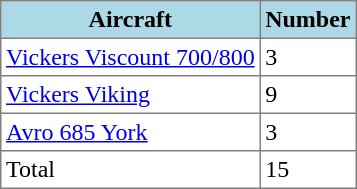<table class="toccolours" border="1" cellpadding="3" style="border-collapse:collapse">
<tr style="background:lightblue;">
<th>Aircraft</th>
<th>Number</th>
</tr>
<tr>
<td><a href='#'>Vickers Viscount 700/800</a></td>
<td>3</td>
</tr>
<tr>
<td><a href='#'>Vickers Viking</a></td>
<td>9</td>
</tr>
<tr>
<td><a href='#'>Avro 685 York</a></td>
<td>3</td>
</tr>
<tr>
<td>Total</td>
<td>15</td>
</tr>
</table>
